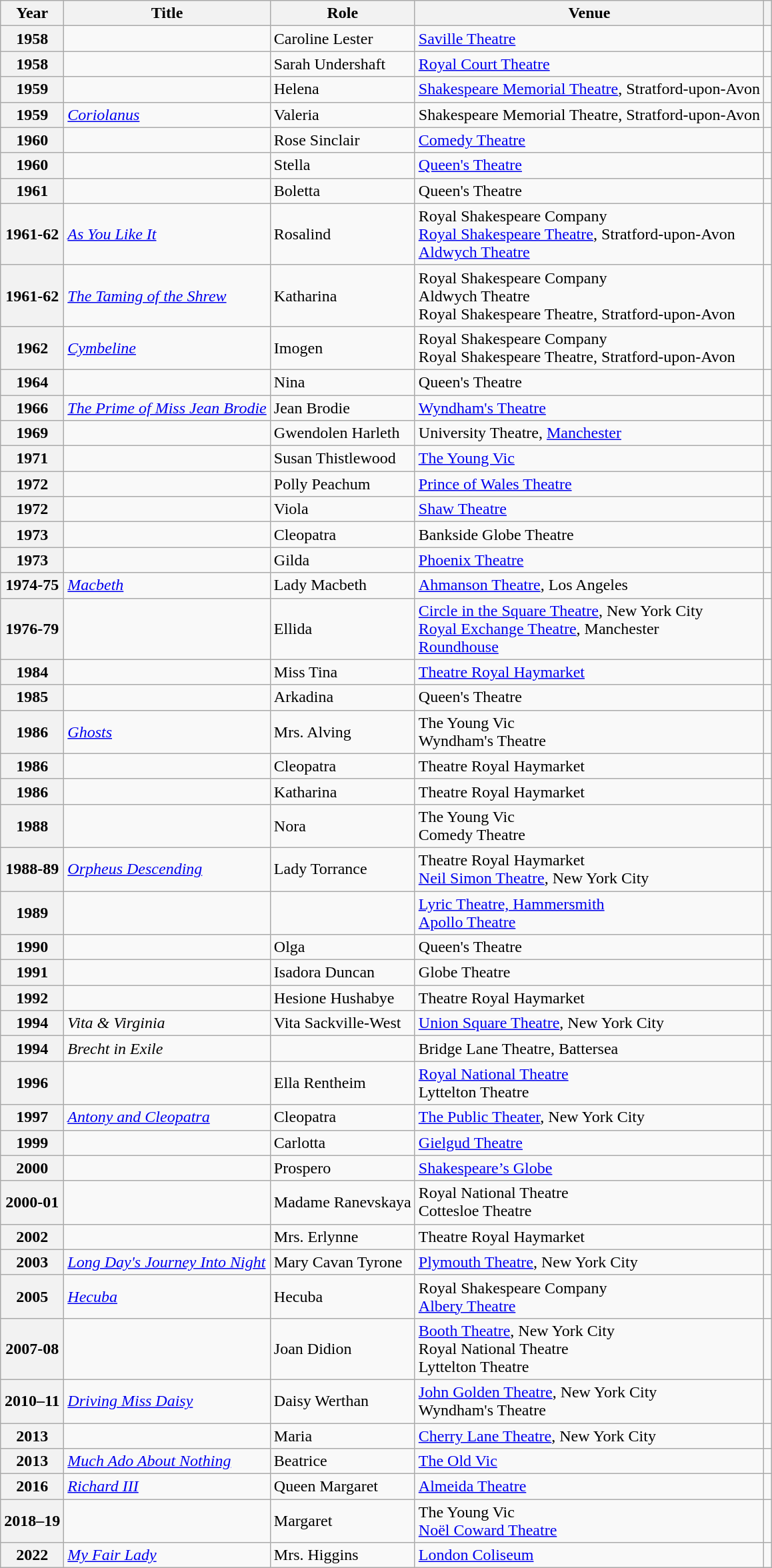<table class="wikitable sortable plainrowheaders">
<tr>
<th>Year</th>
<th>Title</th>
<th>Role</th>
<th class="unsortable">Venue</th>
<th class="unsortable"></th>
</tr>
<tr>
<th scope="row">1958</th>
<td><em></em></td>
<td>Caroline Lester</td>
<td><a href='#'>Saville Theatre</a></td>
<td style="text-align:center;"></td>
</tr>
<tr>
<th scope="row">1958</th>
<td><em></em></td>
<td>Sarah Undershaft</td>
<td><a href='#'>Royal Court Theatre</a></td>
<td style="text-align:center;"></td>
</tr>
<tr>
<th scope="row">1959</th>
<td><em></em></td>
<td>Helena</td>
<td><a href='#'>Shakespeare Memorial Theatre</a>, Stratford-upon-Avon</td>
<td style="text-align:center;"></td>
</tr>
<tr>
<th scope="row">1959</th>
<td><em><a href='#'>Coriolanus</a></em></td>
<td>Valeria</td>
<td>Shakespeare Memorial Theatre, Stratford-upon-Avon</td>
<td style="text-align:center;"></td>
</tr>
<tr>
<th scope="row">1960</th>
<td><em></em></td>
<td>Rose Sinclair</td>
<td><a href='#'>Comedy Theatre</a></td>
<td style="text-align:center;"></td>
</tr>
<tr>
<th scope="row">1960</th>
<td><em></em></td>
<td>Stella</td>
<td><a href='#'>Queen's Theatre</a></td>
<td style="text-align:center;"></td>
</tr>
<tr>
<th scope="row">1961</th>
<td><em></em></td>
<td>Boletta</td>
<td>Queen's Theatre</td>
<td style="text-align:center;"></td>
</tr>
<tr>
<th scope="row">1961-62</th>
<td><em><a href='#'>As You Like It</a></em></td>
<td>Rosalind</td>
<td>Royal Shakespeare Company<br><a href='#'>Royal Shakespeare Theatre</a>, Stratford-upon-Avon<br><a href='#'>Aldwych Theatre</a></td>
<td style="text-align:center;"></td>
</tr>
<tr>
<th scope="row">1961-62</th>
<td><em><a href='#'>The Taming of the Shrew</a></em></td>
<td>Katharina</td>
<td>Royal Shakespeare Company<br>Aldwych Theatre<br>Royal Shakespeare Theatre, Stratford-upon-Avon</td>
<td style="text-align:center;"></td>
</tr>
<tr>
<th scope="row">1962</th>
<td><em><a href='#'>Cymbeline</a></em></td>
<td>Imogen</td>
<td>Royal Shakespeare Company<br>Royal Shakespeare Theatre, Stratford-upon-Avon</td>
<td style="text-align:center;"></td>
</tr>
<tr>
<th scope="row">1964</th>
<td><em></em></td>
<td>Nina</td>
<td>Queen's Theatre</td>
<td style="text-align:center;"></td>
</tr>
<tr>
<th scope="row">1966</th>
<td><em><a href='#'>The Prime of Miss Jean Brodie</a></em></td>
<td>Jean Brodie</td>
<td><a href='#'>Wyndham's Theatre</a></td>
<td style="text-align:center;"></td>
</tr>
<tr>
<th scope="row">1969</th>
<td><em></em></td>
<td>Gwendolen Harleth</td>
<td>University Theatre, <a href='#'>Manchester</a></td>
<td style="text-align:center;"></td>
</tr>
<tr>
<th scope="row">1971</th>
<td><em></em></td>
<td>Susan Thistlewood</td>
<td><a href='#'>The Young Vic</a></td>
<td style="text-align:center;"></td>
</tr>
<tr>
<th scope="row">1972</th>
<td><em></em></td>
<td>Polly Peachum</td>
<td><a href='#'>Prince of Wales Theatre</a></td>
<td style="text-align:center;"></td>
</tr>
<tr>
<th scope="row">1972</th>
<td><em></em></td>
<td>Viola</td>
<td><a href='#'>Shaw Theatre</a></td>
<td style="text-align:center;"></td>
</tr>
<tr>
<th scope="row">1973</th>
<td><em></em></td>
<td>Cleopatra</td>
<td>Bankside Globe Theatre</td>
<td style="text-align:center;"></td>
</tr>
<tr>
<th scope="row">1973</th>
<td><em></em></td>
<td>Gilda</td>
<td><a href='#'>Phoenix Theatre</a></td>
<td style="text-align:center;"></td>
</tr>
<tr>
<th scope="row">1974-75</th>
<td><em><a href='#'>Macbeth</a></em></td>
<td>Lady Macbeth</td>
<td><a href='#'>Ahmanson Theatre</a>, Los Angeles</td>
<td style="text-align:center;"></td>
</tr>
<tr>
<th scope="row">1976-79</th>
<td><em></em></td>
<td>Ellida</td>
<td><a href='#'>Circle in the Square Theatre</a>, New York City<br><a href='#'>Royal Exchange Theatre</a>, Manchester<br><a href='#'>Roundhouse</a></td>
<td style="text-align:center;"></td>
</tr>
<tr>
<th scope="row">1984</th>
<td><em></em></td>
<td>Miss Tina</td>
<td><a href='#'>Theatre Royal Haymarket</a></td>
<td style="text-align:center;"></td>
</tr>
<tr>
<th scope="row">1985</th>
<td><em></em></td>
<td>Arkadina</td>
<td>Queen's Theatre</td>
<td style="text-align:center;"></td>
</tr>
<tr>
<th scope="row">1986</th>
<td><em><a href='#'>Ghosts</a></em></td>
<td>Mrs. Alving</td>
<td>The Young Vic<br>Wyndham's Theatre</td>
<td style="text-align:center;"></td>
</tr>
<tr>
<th scope="row">1986</th>
<td><em></em></td>
<td>Cleopatra</td>
<td>Theatre Royal Haymarket</td>
<td style="text-align:center;"></td>
</tr>
<tr>
<th scope="row">1986</th>
<td><em></em></td>
<td>Katharina</td>
<td>Theatre Royal Haymarket</td>
<td style="text-align:center;"></td>
</tr>
<tr>
<th scope="row">1988</th>
<td><em></em></td>
<td>Nora</td>
<td>The Young Vic<br>Comedy Theatre</td>
<td style="text-align:center;"></td>
</tr>
<tr>
<th scope="row">1988-89</th>
<td><em><a href='#'>Orpheus Descending</a></em></td>
<td>Lady Torrance</td>
<td>Theatre Royal Haymarket<br><a href='#'>Neil Simon Theatre</a>, New York City</td>
<td style="text-align:center;"></td>
</tr>
<tr>
<th scope="row">1989</th>
<td><em></em></td>
<td></td>
<td><a href='#'>Lyric Theatre, Hammersmith</a><br><a href='#'>Apollo Theatre</a></td>
<td style="text-align:center;"></td>
</tr>
<tr>
<th scope="row">1990</th>
<td><em></em></td>
<td>Olga</td>
<td>Queen's Theatre</td>
<td style="text-align:center;"></td>
</tr>
<tr>
<th scope="row">1991</th>
<td><em></em></td>
<td>Isadora Duncan</td>
<td>Globe Theatre</td>
<td style="text-align:center;"></td>
</tr>
<tr>
<th scope="row">1992</th>
<td><em></em></td>
<td>Hesione Hushabye</td>
<td>Theatre Royal Haymarket</td>
<td style="text-align:center;"></td>
</tr>
<tr>
<th scope="row">1994</th>
<td><em>Vita & Virginia</em></td>
<td>Vita Sackville-West</td>
<td><a href='#'>Union Square Theatre</a>, New York City</td>
<td style="text-align:center;"></td>
</tr>
<tr>
<th scope="row">1994</th>
<td><em>Brecht in Exile</em></td>
<td></td>
<td>Bridge Lane Theatre, Battersea</td>
<td style="text-align:center;"></td>
</tr>
<tr>
<th scope="row">1996</th>
<td><em></em></td>
<td>Ella Rentheim</td>
<td><a href='#'>Royal National Theatre</a><br>Lyttelton Theatre</td>
<td style="text-align:center;"></td>
</tr>
<tr>
<th scope="row">1997</th>
<td><em><a href='#'>Antony and Cleopatra</a></em></td>
<td>Cleopatra</td>
<td><a href='#'>The Public Theater</a>, New York City</td>
<td style="text-align:center;"></td>
</tr>
<tr>
<th scope="row">1999</th>
<td><em></em></td>
<td>Carlotta</td>
<td><a href='#'>Gielgud Theatre</a></td>
<td style="text-align:center;"></td>
</tr>
<tr>
<th scope="row">2000</th>
<td><em></em></td>
<td>Prospero</td>
<td><a href='#'>Shakespeare’s Globe</a></td>
<td style="text-align:center;"></td>
</tr>
<tr>
<th scope="row">2000-01</th>
<td><em></em></td>
<td>Madame Ranevskaya</td>
<td>Royal National Theatre<br>Cottesloe Theatre</td>
<td style="text-align:center;"></td>
</tr>
<tr>
<th scope="row">2002</th>
<td><em></em></td>
<td>Mrs. Erlynne</td>
<td>Theatre Royal Haymarket</td>
<td style="text-align:center;"></td>
</tr>
<tr>
<th scope="row">2003</th>
<td><em><a href='#'>Long Day's Journey Into Night</a></em></td>
<td>Mary Cavan Tyrone</td>
<td><a href='#'>Plymouth Theatre</a>, New York City</td>
<td style="text-align:center;"></td>
</tr>
<tr>
<th scope="row">2005</th>
<td><em><a href='#'>Hecuba</a></em></td>
<td>Hecuba</td>
<td>Royal Shakespeare Company<br><a href='#'>Albery Theatre</a></td>
<td style="text-align:center;"></td>
</tr>
<tr>
<th scope="row">2007-08</th>
<td><em></em></td>
<td>Joan Didion</td>
<td><a href='#'>Booth Theatre</a>, New York City<br>Royal National Theatre<br>Lyttelton Theatre</td>
<td style="text-align:center;"></td>
</tr>
<tr>
<th scope="row">2010–11</th>
<td><em><a href='#'>Driving Miss Daisy</a></em></td>
<td>Daisy Werthan</td>
<td><a href='#'>John Golden Theatre</a>, New York City<br>Wyndham's Theatre</td>
<td style="text-align:center;"></td>
</tr>
<tr>
<th scope="row">2013</th>
<td><em></em></td>
<td>Maria</td>
<td><a href='#'>Cherry Lane Theatre</a>, New York City</td>
<td style="text-align:center;"></td>
</tr>
<tr>
<th scope="row">2013</th>
<td><em><a href='#'>Much Ado About Nothing</a></em></td>
<td>Beatrice</td>
<td><a href='#'>The Old Vic</a></td>
<td style="text-align:center;"></td>
</tr>
<tr>
<th scope="row">2016</th>
<td><em><a href='#'>Richard III</a></em></td>
<td>Queen Margaret</td>
<td><a href='#'>Almeida Theatre</a></td>
<td style="text-align:center;"></td>
</tr>
<tr>
<th scope="row">2018–19</th>
<td><em></em></td>
<td>Margaret</td>
<td>The Young Vic<br><a href='#'>Noël Coward Theatre</a></td>
<td style="text-align:center;"></td>
</tr>
<tr>
<th scope="row">2022</th>
<td><em><a href='#'>My Fair Lady</a></em></td>
<td>Mrs. Higgins</td>
<td><a href='#'>London Coliseum</a></td>
<td style="text-align:center;"></td>
</tr>
</table>
